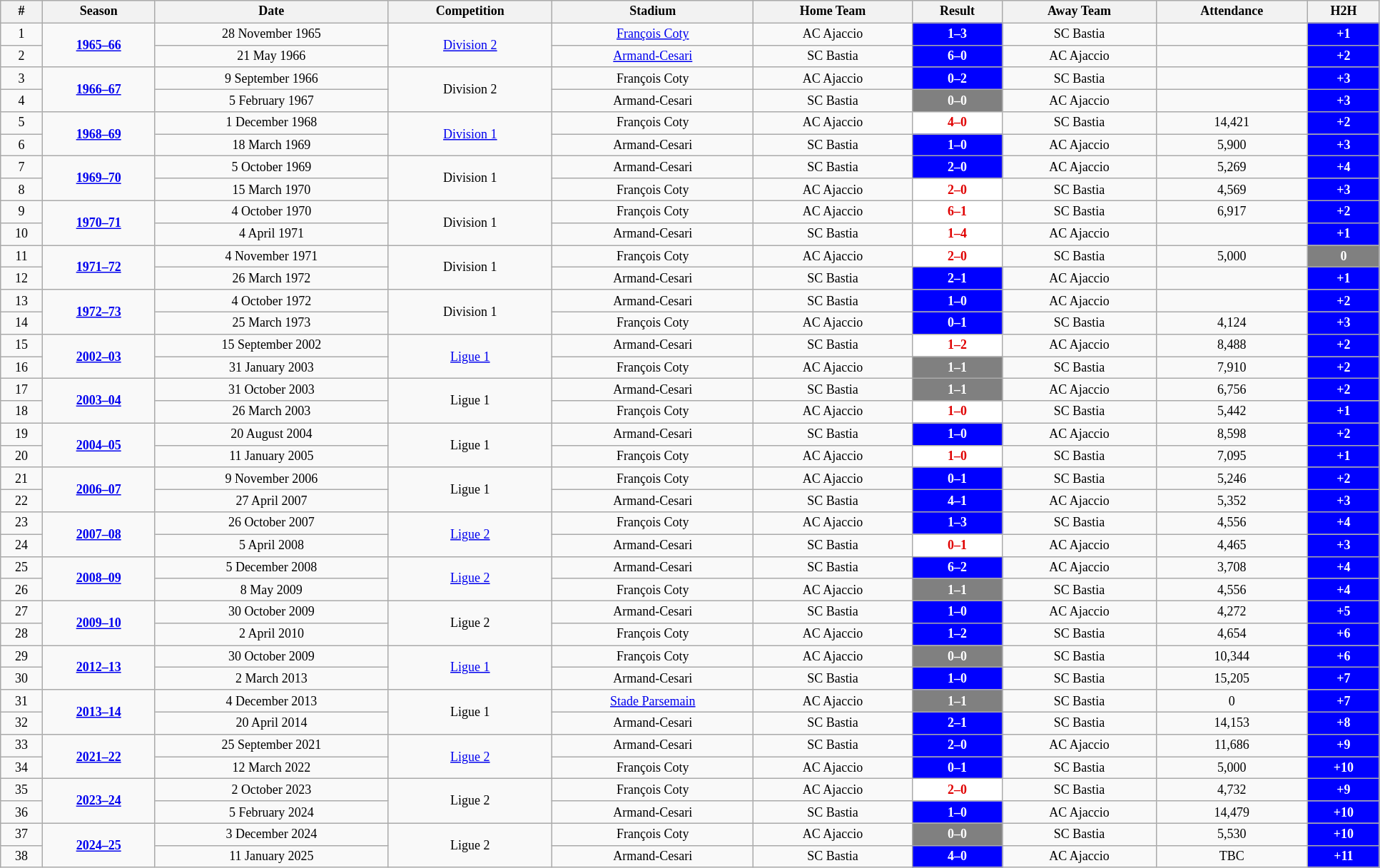<table class="wikitable" style="text-align: center; width: 102%; font-size: 12px">
<tr>
<th><strong>#</strong></th>
<th><strong>Season</strong></th>
<th><strong>Date</strong></th>
<th><strong>Competition</strong></th>
<th><strong>Stadium</strong></th>
<th><strong>Home Team</strong></th>
<th><strong>Result</strong></th>
<th><strong>Away Team</strong></th>
<th><strong>Attendance</strong></th>
<th><strong>H2H</strong></th>
</tr>
<tr>
<td>1</td>
<td rowspan=2><strong><a href='#'>1965–66</a></strong></td>
<td>28 November 1965</td>
<td rowspan=2><a href='#'>Division 2</a></td>
<td><a href='#'>François Coty</a></td>
<td>AC Ajaccio</td>
<td style="background:#0000FF;color:white;"><strong>1–3</strong></td>
<td>SC Bastia</td>
<td></td>
<td style="background:#0000FF;color:white;"><strong>+1</strong></td>
</tr>
<tr>
<td>2</td>
<td>21 May 1966</td>
<td><a href='#'>Armand-Cesari</a></td>
<td>SC Bastia</td>
<td style="background:#0000FF;color:white;"><strong>6–0</strong></td>
<td>AC Ajaccio</td>
<td></td>
<td style="background:#0000FF;color:white;"><strong>+2</strong></td>
</tr>
<tr>
<td>3</td>
<td rowspan=2><strong><a href='#'>1966–67</a></strong></td>
<td>9 September 1966</td>
<td rowspan=2>Division 2</td>
<td>François Coty</td>
<td>AC Ajaccio</td>
<td style="background:#0000FF;color:white;"><strong>0–2</strong></td>
<td>SC Bastia</td>
<td></td>
<td style="background:#0000FF;color:white;"><strong>+3</strong></td>
</tr>
<tr>
<td>4</td>
<td>5 February 1967</td>
<td>Armand-Cesari</td>
<td>SC Bastia</td>
<td style="background:#808080;color:white;"><strong>0–0</strong></td>
<td>AC Ajaccio</td>
<td></td>
<td style="background:#0000FF;color:white;"><strong>+3</strong></td>
</tr>
<tr>
<td>5</td>
<td rowspan=2><strong><a href='#'>1968–69</a></strong></td>
<td>1 December 1968</td>
<td rowspan=2><a href='#'>Division 1</a></td>
<td>François Coty</td>
<td>AC Ajaccio</td>
<td style="background:#FFFFFF;color:#E00000;"><strong>4–0</strong></td>
<td>SC Bastia</td>
<td>14,421</td>
<td style="background:#0000FF;color:white;"><strong>+2</strong></td>
</tr>
<tr>
<td>6</td>
<td>18 March 1969</td>
<td>Armand-Cesari</td>
<td>SC Bastia</td>
<td style="background:#0000FF;color:white;"><strong>1–0</strong></td>
<td>AC Ajaccio</td>
<td>5,900</td>
<td style="background:#0000FF;color:white;"><strong>+3</strong></td>
</tr>
<tr>
<td>7</td>
<td rowspan=2><strong><a href='#'>1969–70</a></strong></td>
<td>5 October 1969</td>
<td rowspan=2>Division 1</td>
<td>Armand-Cesari</td>
<td>SC Bastia</td>
<td style="background:#0000FF;color:white;"><strong>2–0</strong></td>
<td>AC Ajaccio</td>
<td>5,269</td>
<td style="background:#0000FF;color:white;"><strong>+4</strong></td>
</tr>
<tr>
<td>8</td>
<td>15 March 1970</td>
<td>François Coty</td>
<td>AC Ajaccio</td>
<td style="background:#FFFFFF;color:#E00000;"><strong>2–0</strong></td>
<td>SC Bastia</td>
<td>4,569</td>
<td style="background:#0000FF;color:white;"><strong>+3</strong></td>
</tr>
<tr>
<td>9</td>
<td rowspan=2><strong><a href='#'>1970–71</a></strong></td>
<td>4 October 1970</td>
<td rowspan=2>Division 1</td>
<td>François Coty</td>
<td>AC Ajaccio</td>
<td style="background:#FFFFFF;color:#E00000;"><strong>6–1</strong></td>
<td>SC Bastia</td>
<td>6,917</td>
<td style="background:#0000FF;color:white;"><strong>+2</strong></td>
</tr>
<tr>
<td>10</td>
<td>4 April 1971</td>
<td>Armand-Cesari</td>
<td>SC Bastia</td>
<td style="background:#FFFFFF;color:#E00000;"><strong>1–4</strong></td>
<td>AC Ajaccio</td>
<td></td>
<td style="background:#0000FF;color:white;"><strong>+1</strong></td>
</tr>
<tr>
<td>11</td>
<td rowspan=2><strong><a href='#'>1971–72</a></strong></td>
<td>4 November 1971</td>
<td rowspan=2>Division 1</td>
<td>François Coty</td>
<td>AC Ajaccio</td>
<td style="background:#FFFFFF;color:#E00000;"><strong>2–0</strong></td>
<td>SC Bastia</td>
<td>5,000</td>
<td style="background:#808080;color:white;"><strong>0</strong></td>
</tr>
<tr>
<td>12</td>
<td>26 March 1972</td>
<td>Armand-Cesari</td>
<td>SC Bastia</td>
<td style="background:#0000FF;color:white;"><strong>2–1</strong></td>
<td>AC Ajaccio</td>
<td></td>
<td style="background:#0000FF;color:white;"><strong>+1</strong></td>
</tr>
<tr>
<td>13</td>
<td rowspan=2><strong><a href='#'>1972–73</a></strong></td>
<td>4 October 1972</td>
<td rowspan=2>Division 1</td>
<td>Armand-Cesari</td>
<td>SC Bastia</td>
<td style="background:#0000FF;color:white;"><strong>1–0</strong></td>
<td>AC Ajaccio</td>
<td></td>
<td style="background:#0000FF;color:white;"><strong>+2</strong></td>
</tr>
<tr>
<td>14</td>
<td>25 March 1973</td>
<td>François Coty</td>
<td>AC Ajaccio</td>
<td style="background:#0000FF;color:white;"><strong>0–1</strong></td>
<td>SC Bastia</td>
<td>4,124</td>
<td style="background:#0000FF;color:white;"><strong>+3</strong></td>
</tr>
<tr>
<td>15</td>
<td rowspan=2><strong><a href='#'>2002–03</a></strong></td>
<td>15 September 2002</td>
<td rowspan=2><a href='#'>Ligue 1</a></td>
<td>Armand-Cesari</td>
<td>SC Bastia</td>
<td style="background:#FFFFFF;color:#E00000;"><strong>1–2</strong></td>
<td>AC Ajaccio</td>
<td>8,488</td>
<td style="background:#0000FF;color:white;"><strong>+2</strong></td>
</tr>
<tr>
<td>16</td>
<td>31 January 2003</td>
<td>François Coty</td>
<td>AC Ajaccio</td>
<td style="background:#808080;color:white;"><strong>1–1</strong></td>
<td>SC Bastia</td>
<td>7,910</td>
<td style="background:#0000FF;color:white;"><strong>+2</strong></td>
</tr>
<tr>
<td>17</td>
<td rowspan=2><strong><a href='#'>2003–04</a></strong></td>
<td>31 October 2003</td>
<td rowspan=2>Ligue 1</td>
<td>Armand-Cesari</td>
<td>SC Bastia</td>
<td style="background:#808080;color:white;"><strong>1–1</strong></td>
<td>AC Ajaccio</td>
<td>6,756</td>
<td style="background:#0000FF;color:white;"><strong>+2</strong></td>
</tr>
<tr>
<td>18</td>
<td>26 March 2003</td>
<td>François Coty</td>
<td>AC Ajaccio</td>
<td style="background:#FFFFFF;color:#E00000;"><strong>1–0</strong></td>
<td>SC Bastia</td>
<td>5,442</td>
<td style="background:#0000FF;color:white;"><strong>+1</strong></td>
</tr>
<tr>
<td>19</td>
<td rowspan=2><strong><a href='#'>2004–05</a></strong></td>
<td>20 August 2004</td>
<td rowspan=2>Ligue 1</td>
<td>Armand-Cesari</td>
<td>SC Bastia</td>
<td style="background:#0000FF;color:white;"><strong>1–0</strong></td>
<td>AC Ajaccio</td>
<td>8,598</td>
<td style="background:#0000FF;color:white;"><strong>+2</strong></td>
</tr>
<tr>
<td>20</td>
<td>11 January 2005</td>
<td>François Coty</td>
<td>AC Ajaccio</td>
<td style="background:#FFFFFF;color:#E00000;"><strong>1–0</strong></td>
<td>SC Bastia</td>
<td>7,095</td>
<td style="background:#0000FF;color:white;"><strong>+1</strong></td>
</tr>
<tr>
<td>21</td>
<td rowspan=2><strong><a href='#'>2006–07</a></strong></td>
<td>9 November 2006</td>
<td rowspan=2>Ligue 1</td>
<td>François Coty</td>
<td>AC Ajaccio</td>
<td style="background:#0000FF;color:white;"><strong>0–1</strong></td>
<td>SC Bastia</td>
<td>5,246</td>
<td style="background:#0000FF;color:white;"><strong>+2</strong></td>
</tr>
<tr>
<td>22</td>
<td>27 April 2007</td>
<td>Armand-Cesari</td>
<td>SC Bastia</td>
<td style="background:#0000FF;color:white;"><strong>4–1</strong></td>
<td>AC Ajaccio</td>
<td>5,352</td>
<td style="background:#0000FF;color:white;"><strong>+3</strong></td>
</tr>
<tr>
<td>23</td>
<td rowspan=2><strong><a href='#'>2007–08</a></strong></td>
<td>26 October 2007</td>
<td rowspan=2><a href='#'>Ligue 2</a></td>
<td>François Coty</td>
<td>AC Ajaccio</td>
<td style="background:#0000FF;color:white;"><strong>1–3</strong></td>
<td>SC Bastia</td>
<td>4,556</td>
<td style="background:#0000FF;color:white;"><strong>+4</strong></td>
</tr>
<tr>
<td>24</td>
<td>5 April 2008</td>
<td>Armand-Cesari</td>
<td>SC Bastia</td>
<td style="background:#FFFFFF;color:#E00000;"><strong>0–1</strong></td>
<td>AC Ajaccio</td>
<td>4,465</td>
<td style="background:#0000FF;color:white;"><strong>+3</strong></td>
</tr>
<tr>
<td>25</td>
<td rowspan=2><strong><a href='#'>2008–09</a></strong></td>
<td>5 December 2008</td>
<td rowspan=2><a href='#'>Ligue 2</a></td>
<td>Armand-Cesari</td>
<td>SC Bastia</td>
<td style="background:#0000FF;color:white;"><strong>6–2</strong></td>
<td>AC Ajaccio</td>
<td>3,708</td>
<td style="background:#0000FF;color:white;"><strong>+4</strong></td>
</tr>
<tr>
<td>26</td>
<td>8 May 2009</td>
<td>François Coty</td>
<td>AC Ajaccio</td>
<td style="background:#808080;color:white;"><strong>1–1</strong></td>
<td>SC Bastia</td>
<td>4,556</td>
<td style="background:#0000FF;color:white;"><strong>+4</strong></td>
</tr>
<tr>
<td>27</td>
<td rowspan=2><strong><a href='#'>2009–10</a></strong></td>
<td>30 October 2009</td>
<td rowspan=2>Ligue 2</td>
<td>Armand-Cesari</td>
<td>SC Bastia</td>
<td style="background:#0000FF;color:white;"><strong>1–0</strong></td>
<td>AC Ajaccio</td>
<td>4,272</td>
<td style="background:#0000FF;color:white;"><strong>+5</strong></td>
</tr>
<tr>
<td>28</td>
<td>2 April 2010</td>
<td>François Coty</td>
<td>AC Ajaccio</td>
<td style="background:#0000FF;color:white;"><strong>1–2</strong></td>
<td>SC Bastia</td>
<td>4,654</td>
<td style="background:#0000FF;color:white;"><strong>+6</strong></td>
</tr>
<tr>
<td>29</td>
<td rowspan=2><strong><a href='#'>2012–13</a></strong></td>
<td>30 October 2009</td>
<td rowspan=2><a href='#'>Ligue 1</a></td>
<td>François Coty</td>
<td>AC Ajaccio</td>
<td style="background:#808080;color:white;"><strong>0–0</strong></td>
<td>SC Bastia</td>
<td>10,344</td>
<td style="background:#0000FF;color:white;"><strong>+6</strong></td>
</tr>
<tr>
<td>30</td>
<td>2 March 2013</td>
<td>Armand-Cesari</td>
<td>SC Bastia</td>
<td style="background:#0000FF;color:white;"><strong>1–0</strong></td>
<td>SC Bastia</td>
<td>15,205</td>
<td style="background:#0000FF;color:white;"><strong>+7</strong></td>
</tr>
<tr>
<td>31</td>
<td rowspan=2><strong><a href='#'>2013–14</a></strong></td>
<td>4 December 2013</td>
<td rowspan=2>Ligue 1</td>
<td><a href='#'>Stade Parsemain</a></td>
<td>AC Ajaccio</td>
<td style="background:#808080;color:white;"><strong>1–1</strong></td>
<td>SC Bastia</td>
<td>0</td>
<td style="background:#0000FF;color:white;"><strong>+7</strong></td>
</tr>
<tr>
<td>32</td>
<td>20 April 2014</td>
<td>Armand-Cesari</td>
<td>SC Bastia</td>
<td style="background:#0000FF;color:white;"><strong>2–1</strong></td>
<td>SC Bastia</td>
<td>14,153</td>
<td style="background:#0000FF;color:white;"><strong>+8</strong></td>
</tr>
<tr>
<td>33</td>
<td rowspan=2><strong><a href='#'>2021–22</a></strong></td>
<td>25 September 2021</td>
<td rowspan=2><a href='#'>Ligue 2</a></td>
<td>Armand-Cesari</td>
<td>SC Bastia</td>
<td style="background:#0000FF;color:white;"><strong>2–0</strong></td>
<td>AC Ajaccio</td>
<td>11,686</td>
<td style="background:#0000FF;color:white;"><strong>+9</strong></td>
</tr>
<tr>
<td>34</td>
<td>12 March 2022</td>
<td>François Coty</td>
<td>AC Ajaccio</td>
<td style="background:#0000FF;color:white;"><strong>0–1</strong></td>
<td>SC Bastia</td>
<td>5,000</td>
<td style="background:#0000FF;color:white;"><strong>+10</strong></td>
</tr>
<tr>
<td>35</td>
<td rowspan=2><strong><a href='#'>2023–24</a></strong></td>
<td>2 October 2023</td>
<td rowspan=2>Ligue 2</td>
<td>François Coty</td>
<td>AC Ajaccio</td>
<td style="background:#FFFFFF;color:#E00000;"><strong>2–0</strong></td>
<td>SC Bastia</td>
<td>4,732</td>
<td style="background:#0000FF;color:white;"><strong>+9</strong></td>
</tr>
<tr>
<td>36</td>
<td>5 February 2024</td>
<td>Armand-Cesari</td>
<td>SC Bastia</td>
<td style="background:#0000FF;color:white;"><strong>1–0</strong></td>
<td>AC Ajaccio</td>
<td>14,479</td>
<td style="background:#0000FF;color:white;"><strong>+10</strong></td>
</tr>
<tr>
<td>37</td>
<td rowspan=2><strong><a href='#'>2024–25</a></strong></td>
<td>3 December 2024</td>
<td rowspan=2>Ligue 2</td>
<td>François Coty</td>
<td>AC Ajaccio</td>
<td style="background:#808080;color:white;"><strong>0–0</strong></td>
<td>SC Bastia</td>
<td>5,530</td>
<td style="background:#0000FF;color:white;"><strong>+10</strong></td>
</tr>
<tr>
<td>38</td>
<td>11 January 2025</td>
<td>Armand-Cesari</td>
<td>SC Bastia</td>
<td style="background:#0000FF;color:white;"><strong>4–0</strong></td>
<td>AC Ajaccio</td>
<td>TBC</td>
<td style="background:#0000FF;color:white;"><strong>+11</strong></td>
</tr>
</table>
